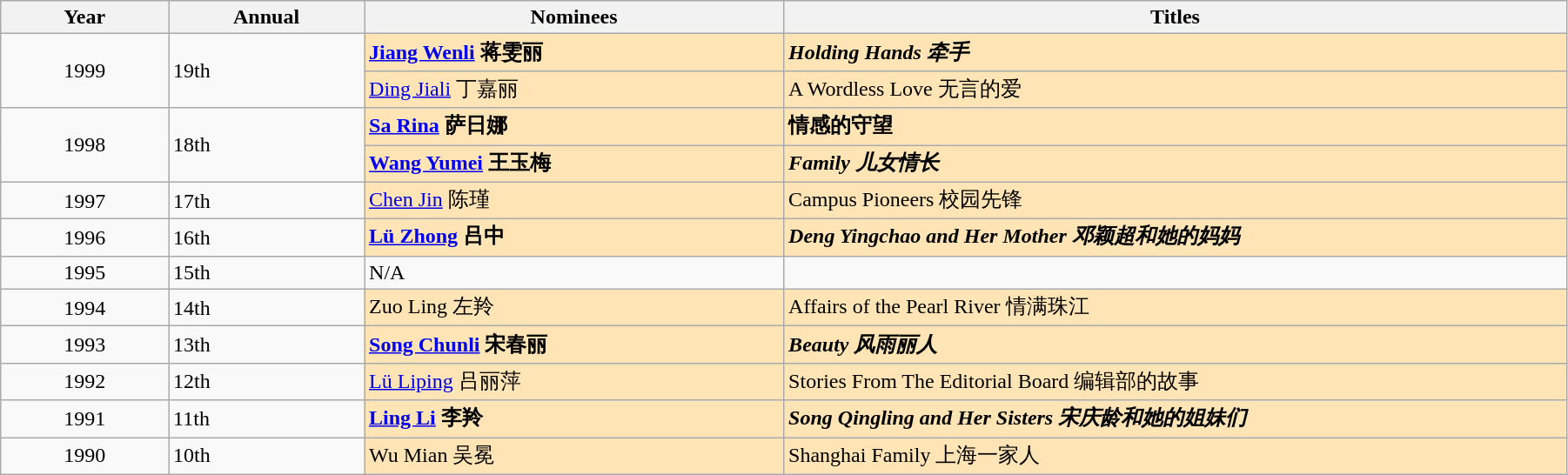<table class="wikitable" width="95%" align="center">
<tr>
<th width="6%">Year</th>
<th width="7%">Annual</th>
<th width="15%">Nominees</th>
<th width="28%">Titles</th>
</tr>
<tr>
<td rowspan="2" style="text-align:center;">1999</td>
<td rowspan="2">19th</td>
<td style="background:#FFE4B5;"><strong><a href='#'>Jiang Wenli</a> 蒋雯丽</strong></td>
<td style="background:#FFE4B5;"><strong><em>Holding Hands<em> 牵手<strong></td>
</tr>
<tr>
<td style="background:#FFE4B5;"></strong><a href='#'>Ding Jiali</a> 丁嘉丽<strong></td>
<td style="background:#FFE4B5;"></em></strong>A Wordless Love</em> 无言的爱</strong></td>
</tr>
<tr>
<td rowspan="2" style="text-align:center;">1998</td>
<td rowspan="2">18th</td>
<td style="background:#FFE4B5;"><strong><a href='#'>Sa Rina</a> 萨日娜</strong></td>
<td style="background:#FFE4B5;"><strong>情感的守望</strong></td>
</tr>
<tr>
<td style="background:#FFE4B5;"><strong><a href='#'>Wang Yumei</a> 王玉梅</strong></td>
<td style="background:#FFE4B5;"><strong><em>Family<em> 儿女情长<strong></td>
</tr>
<tr>
<td rowspan="1" style="text-align:center;">1997</td>
<td rowspan="1">17th</td>
<td style="background:#FFE4B5;"></strong><a href='#'>Chen Jin</a> 陈瑾<strong></td>
<td style="background:#FFE4B5;"></em></strong>Campus Pioneers</em> 校园先锋</strong></td>
</tr>
<tr>
<td rowspan="1" style="text-align:center;">1996</td>
<td rowspan="1">16th</td>
<td style="background:#FFE4B5;"><strong><a href='#'>Lü Zhong</a> 吕中</strong></td>
<td style="background:#FFE4B5;"><strong><em>Deng Yingchao and Her Mother<em> 邓颖超和她的妈妈<strong></td>
</tr>
<tr>
<td rowspan="1" style="text-align:center;">1995</td>
<td rowspan="1">15th</td>
<td>N/A</td>
<td></td>
</tr>
<tr>
<td rowspan="1" style="text-align:center;">1994</td>
<td rowspan="1">14th</td>
<td style="background:#FFE4B5;"></strong>Zuo Ling 左羚<strong></td>
<td style="background:#FFE4B5;"></em></strong>Affairs of the Pearl River</em> 情满珠江</strong></td>
</tr>
<tr>
<td rowspan="1" style="text-align:center;">1993</td>
<td rowspan="1">13th</td>
<td style="background:#FFE4B5;"><strong><a href='#'>Song Chunli</a> 宋春丽</strong></td>
<td style="background:#FFE4B5;"><strong><em>Beauty<em> 风雨丽人<strong></td>
</tr>
<tr>
<td rowspan="1" style="text-align:center;">1992</td>
<td rowspan="1">12th</td>
<td style="background:#FFE4B5;"></strong><a href='#'>Lü Liping</a> 吕丽萍<strong></td>
<td style="background:#FFE4B5;"></em></strong>Stories From The Editorial Board</em> 编辑部的故事</strong></td>
</tr>
<tr>
<td rowspan="1" style="text-align:center;">1991</td>
<td rowspan="1">11th</td>
<td style="background:#FFE4B5;"><strong><a href='#'>Ling Li</a> 李羚</strong></td>
<td style="background:#FFE4B5;"><strong><em>Song Qingling and Her Sisters<em> 宋庆龄和她的姐妹们<strong></td>
</tr>
<tr>
<td rowspan="1" style="text-align:center;">1990</td>
<td rowspan="1">10th</td>
<td style="background:#FFE4B5;"></strong>Wu Mian 吴冕<strong></td>
<td style="background:#FFE4B5;"></em></strong>Shanghai Family</em> 上海一家人</strong></td>
</tr>
</table>
